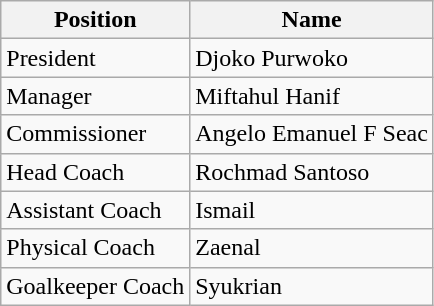<table class="wikitable">
<tr>
<th>Position</th>
<th>Name</th>
</tr>
<tr>
<td>President</td>
<td> Djoko Purwoko</td>
</tr>
<tr>
<td>Manager</td>
<td> Miftahul Hanif</td>
</tr>
<tr>
<td>Commissioner</td>
<td>  Angelo Emanuel F Seac</td>
</tr>
<tr>
<td>Head Coach</td>
<td> Rochmad Santoso</td>
</tr>
<tr>
<td>Assistant Coach</td>
<td> Ismail</td>
</tr>
<tr>
<td>Physical Coach</td>
<td> Zaenal</td>
</tr>
<tr>
<td>Goalkeeper Coach</td>
<td> Syukrian</td>
</tr>
</table>
